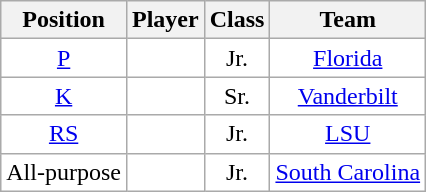<table class="wikitable sortable" border="1">
<tr>
<th>Position</th>
<th>Player</th>
<th>Class</th>
<th>Team</th>
</tr>
<tr>
<td style="text-align:center; background:white"><a href='#'>P</a></td>
<td style="text-align:center; background:white"></td>
<td style="text-align:center; background:white">Jr.</td>
<td style="text-align:center; background:white"><a href='#'>Florida</a></td>
</tr>
<tr>
<td style="text-align:center; background:white"><a href='#'>K</a></td>
<td style="text-align:center; background:white"></td>
<td style="text-align:center; background:white">Sr.</td>
<td style="text-align:center; background:white"><a href='#'>Vanderbilt</a></td>
</tr>
<tr>
<td style="text-align:center; background:white"><a href='#'>RS</a></td>
<td style="text-align:center; background:white"></td>
<td style="text-align:center; background:white">Jr.</td>
<td style="text-align:center; background:white"><a href='#'>LSU</a></td>
</tr>
<tr>
<td style="text-align:center; background:white">All-purpose</td>
<td style="text-align:center; background:white"></td>
<td style="text-align:center; background:white">Jr.</td>
<td style="text-align:center; background:white"><a href='#'>South Carolina</a></td>
</tr>
</table>
